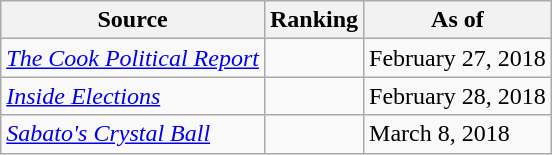<table class="wikitable">
<tr>
<th>Source</th>
<th>Ranking</th>
<th>As of</th>
</tr>
<tr>
<td><em><a href='#'>The Cook Political Report</a></em></td>
<td></td>
<td>February 27, 2018</td>
</tr>
<tr>
<td><em><a href='#'>Inside Elections</a></em></td>
<td></td>
<td>February 28, 2018</td>
</tr>
<tr>
<td><em><a href='#'>Sabato's Crystal Ball</a></em></td>
<td></td>
<td>March 8, 2018</td>
</tr>
</table>
